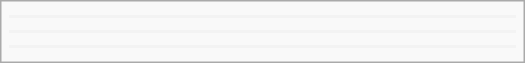<table class="infobox" width=350>
<tr>
<td></td>
</tr>
<tr style="background-color:#f3f3f3">
<td></td>
</tr>
<tr>
<td></td>
</tr>
<tr>
</tr>
<tr style="background-color:#f3f3f3">
<td></td>
</tr>
<tr>
<td></td>
</tr>
<tr>
</tr>
<tr style="background-color:#f3f3f3">
<td></td>
</tr>
<tr>
<td></td>
</tr>
</table>
